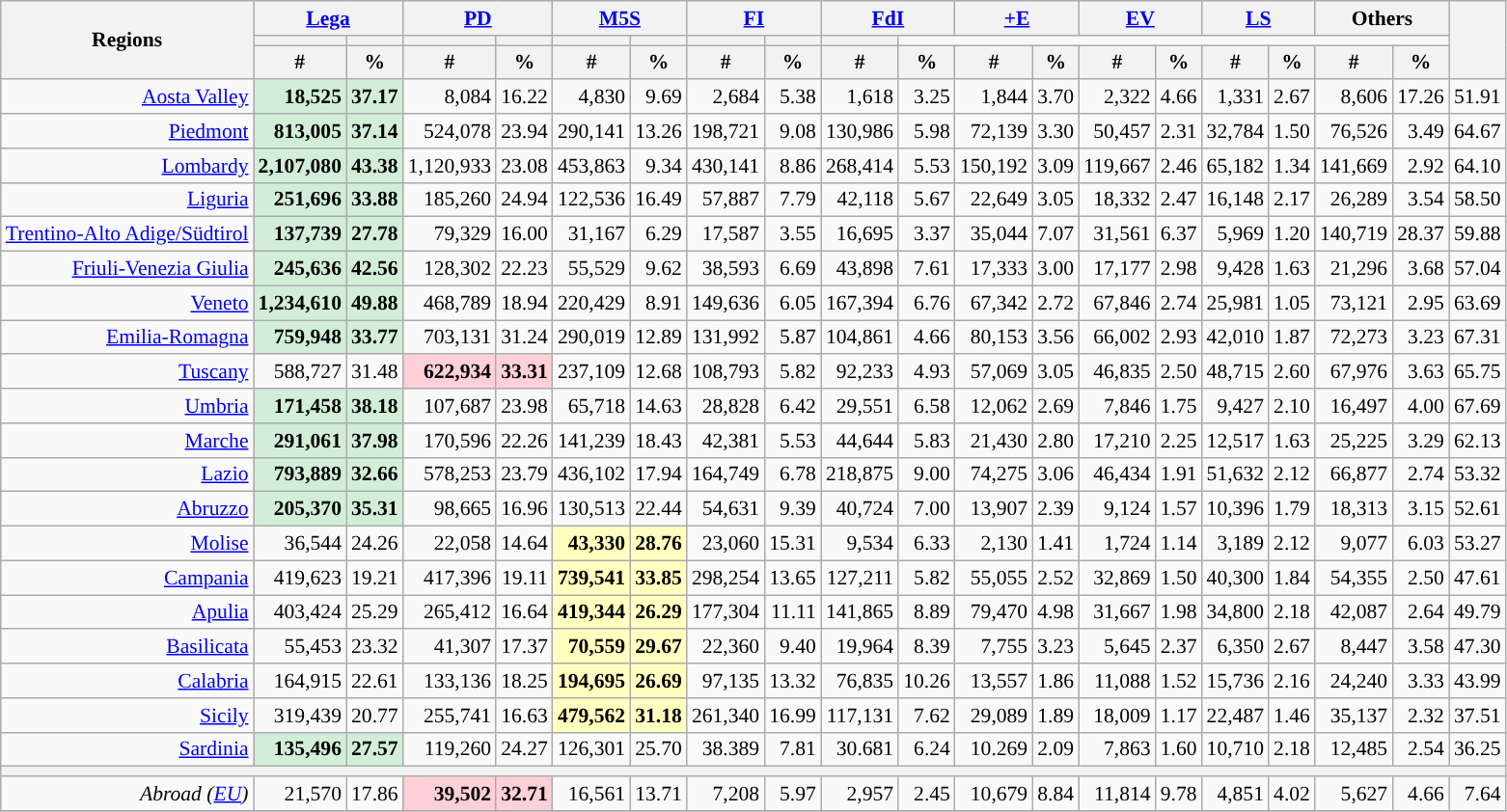<table class="wikitable sortable collapsible" style="font-size:90%;text-align:right;">
<tr>
<th rowspan="3">Regions</th>
<th colspan="2"><a href='#'>Lega</a></th>
<th colspan="2"><a href='#'>PD</a></th>
<th colspan="2"><a href='#'>M5S</a></th>
<th colspan="2"><a href='#'>FI</a></th>
<th colspan="2"><a href='#'>FdI</a></th>
<th colspan="2"><a href='#'>+E</a></th>
<th colspan="2"><a href='#'>EV</a></th>
<th colspan="2"><a href='#'>LS</a></th>
<th colspan="2">Others</th>
<th rowspan="3"></th>
</tr>
<tr>
<th style="background:"></th>
<th style="background:"></th>
<th style="background:"></th>
<th style="background:"></th>
<th style="background:"></th>
<th style="background:"></th>
<th style="background:"></th>
<th style="background:"></th>
<th style="background:"></th>
</tr>
<tr>
<th>#</th>
<th>%</th>
<th>#</th>
<th>%</th>
<th>#</th>
<th>%</th>
<th>#</th>
<th>%</th>
<th>#</th>
<th>%</th>
<th>#</th>
<th>%</th>
<th>#</th>
<th>%</th>
<th>#</th>
<th>%</th>
<th>#</th>
<th>%</th>
</tr>
<tr>
<td><a href='#'>Aosta Valley</a></td>
<td style="background:#D2EED9;"><strong>18,525</strong></td>
<td style="background:#D2EED9;"><strong>37.17</strong></td>
<td>8,084</td>
<td>16.22</td>
<td>4,830</td>
<td>9.69</td>
<td>2,684</td>
<td>5.38</td>
<td>1,618</td>
<td>3.25</td>
<td>1,844</td>
<td>3.70</td>
<td>2,322</td>
<td>4.66</td>
<td>1,331</td>
<td>2.67</td>
<td>8,606</td>
<td>17.26</td>
<td>51.91</td>
</tr>
<tr>
<td><a href='#'>Piedmont</a></td>
<td style="background:#D2EED9;"><strong>813,005</strong></td>
<td style="background:#D2EED9;"><strong>37.14</strong></td>
<td>524,078</td>
<td>23.94</td>
<td>290,141</td>
<td>13.26</td>
<td>198,721</td>
<td>9.08</td>
<td>130,986</td>
<td>5.98</td>
<td>72,139</td>
<td>3.30</td>
<td>50,457</td>
<td>2.31</td>
<td>32,784</td>
<td>1.50</td>
<td>76,526</td>
<td>3.49</td>
<td>64.67</td>
</tr>
<tr>
<td><a href='#'>Lombardy</a></td>
<td style="background:#D2EED9;"><strong>2,107,080</strong></td>
<td style="background:#D2EED9;"><strong>43.38</strong></td>
<td>1,120,933</td>
<td>23.08</td>
<td>453,863</td>
<td>9.34</td>
<td>430,141</td>
<td>8.86</td>
<td>268,414</td>
<td>5.53</td>
<td>150,192</td>
<td>3.09</td>
<td>119,667</td>
<td>2.46</td>
<td>65,182</td>
<td>1.34</td>
<td>141,669</td>
<td>2.92</td>
<td>64.10</td>
</tr>
<tr>
<td><a href='#'>Liguria</a></td>
<td style="background:#D2EED9;"><strong>251,696</strong></td>
<td style="background:#D2EED9;"><strong>33.88</strong></td>
<td>185,260</td>
<td>24.94</td>
<td>122,536</td>
<td>16.49</td>
<td>57,887</td>
<td>7.79</td>
<td>42,118</td>
<td>5.67</td>
<td>22,649</td>
<td>3.05</td>
<td>18,332</td>
<td>2.47</td>
<td>16,148</td>
<td>2.17</td>
<td>26,289</td>
<td>3.54</td>
<td>58.50</td>
</tr>
<tr>
<td><a href='#'>Trentino-Alto Adige/Südtirol</a></td>
<td style="background:#D2EED9;"><strong>137,739</strong></td>
<td style="background:#D2EED9;"><strong>27.78</strong></td>
<td>79,329</td>
<td>16.00</td>
<td>31,167</td>
<td>6.29</td>
<td>17,587</td>
<td>3.55</td>
<td>16,695</td>
<td>3.37</td>
<td>35,044</td>
<td>7.07</td>
<td>31,561</td>
<td>6.37</td>
<td>5,969</td>
<td>1.20</td>
<td>140,719</td>
<td>28.37</td>
<td>59.88</td>
</tr>
<tr>
<td><a href='#'>Friuli-Venezia Giulia</a></td>
<td style="background:#D2EED9;"><strong>245,636</strong></td>
<td style="background:#D2EED9;"><strong>42.56</strong></td>
<td>128,302</td>
<td>22.23</td>
<td>55,529</td>
<td>9.62</td>
<td>38,593</td>
<td>6.69</td>
<td>43,898</td>
<td>7.61</td>
<td>17,333</td>
<td>3.00</td>
<td>17,177</td>
<td>2.98</td>
<td>9,428</td>
<td>1.63</td>
<td>21,296</td>
<td>3.68</td>
<td>57.04</td>
</tr>
<tr>
<td><a href='#'>Veneto</a></td>
<td style="background:#D2EED9;"><strong>1,234,610</strong></td>
<td style="background:#D2EED9;"><strong>49.88</strong></td>
<td>468,789</td>
<td>18.94</td>
<td>220,429</td>
<td>8.91</td>
<td>149,636</td>
<td>6.05</td>
<td>167,394</td>
<td>6.76</td>
<td>67,342</td>
<td>2.72</td>
<td>67,846</td>
<td>2.74</td>
<td>25,981</td>
<td>1.05</td>
<td>73,121</td>
<td>2.95</td>
<td>63.69</td>
</tr>
<tr>
<td><a href='#'>Emilia-Romagna</a></td>
<td style="background:#D2EED9;"><strong>759,948</strong></td>
<td style="background:#D2EED9;"><strong>33.77</strong></td>
<td>703,131</td>
<td>31.24</td>
<td>290,019</td>
<td>12.89</td>
<td>131,992</td>
<td>5.87</td>
<td>104,861</td>
<td>4.66</td>
<td>80,153</td>
<td>3.56</td>
<td>66,002</td>
<td>2.93</td>
<td>42,010</td>
<td>1.87</td>
<td>72,273</td>
<td>3.23</td>
<td>67.31</td>
</tr>
<tr>
<td><a href='#'>Tuscany</a></td>
<td>588,727</td>
<td>31.48</td>
<td style="background:#FFD0D7"><strong>622,934</strong></td>
<td style="background:#FFD0D7"><strong>33.31</strong></td>
<td>237,109</td>
<td>12.68</td>
<td>108,793</td>
<td>5.82</td>
<td>92,233</td>
<td>4.93</td>
<td>57,069</td>
<td>3.05</td>
<td>46,835</td>
<td>2.50</td>
<td>48,715</td>
<td>2.60</td>
<td>67,976</td>
<td>3.63</td>
<td>65.75</td>
</tr>
<tr>
<td><a href='#'>Umbria</a></td>
<td style="background:#D2EED9;"><strong>171,458</strong></td>
<td style="background:#D2EED9;"><strong>38.18</strong></td>
<td>107,687</td>
<td>23.98</td>
<td>65,718</td>
<td>14.63</td>
<td>28,828</td>
<td>6.42</td>
<td>29,551</td>
<td>6.58</td>
<td>12,062</td>
<td>2.69</td>
<td>7,846</td>
<td>1.75</td>
<td>9,427</td>
<td>2.10</td>
<td>16,497</td>
<td>4.00</td>
<td>67.69</td>
</tr>
<tr>
<td><a href='#'>Marche</a></td>
<td style="background:#D2EED9;"><strong>291,061</strong></td>
<td style="background:#D2EED9;"><strong>37.98</strong></td>
<td>170,596</td>
<td>22.26</td>
<td>141,239</td>
<td>18.43</td>
<td>42,381</td>
<td>5.53</td>
<td>44,644</td>
<td>5.83</td>
<td>21,430</td>
<td>2.80</td>
<td>17,210</td>
<td>2.25</td>
<td>12,517</td>
<td>1.63</td>
<td>25,225</td>
<td>3.29</td>
<td>62.13</td>
</tr>
<tr>
<td><a href='#'>Lazio</a></td>
<td style="background:#D2EED9;"><strong>793,889</strong></td>
<td style="background:#D2EED9;"><strong>32.66</strong></td>
<td>578,253</td>
<td>23.79</td>
<td>436,102</td>
<td>17.94</td>
<td>164,749</td>
<td>6.78</td>
<td>218,875</td>
<td>9.00</td>
<td>74,275</td>
<td>3.06</td>
<td>46,434</td>
<td>1.91</td>
<td>51,632</td>
<td>2.12</td>
<td>66,877</td>
<td>2.74</td>
<td>53.32</td>
</tr>
<tr>
<td><a href='#'>Abruzzo</a></td>
<td style="background:#D2EED9;"><strong>205,370</strong></td>
<td style="background:#D2EED9;"><strong>35.31</strong></td>
<td>98,665</td>
<td>16.96</td>
<td>130,513</td>
<td>22.44</td>
<td>54,631</td>
<td>9.39</td>
<td>40,724</td>
<td>7.00</td>
<td>13,907</td>
<td>2.39</td>
<td>9,124</td>
<td>1.57</td>
<td>10,396</td>
<td>1.79</td>
<td>18,313</td>
<td>3.15</td>
<td>52.61</td>
</tr>
<tr>
<td><a href='#'>Molise</a></td>
<td>36,544</td>
<td>24.26</td>
<td>22,058</td>
<td>14.64</td>
<td style="background:#FFFFBF;"><strong>43,330</strong></td>
<td style="background:#FFFFBF;"><strong>28.76</strong></td>
<td>23,060</td>
<td>15.31</td>
<td>9,534</td>
<td>6.33</td>
<td>2,130</td>
<td>1.41</td>
<td>1,724</td>
<td>1.14</td>
<td>3,189</td>
<td>2.12</td>
<td>9,077</td>
<td>6.03</td>
<td>53.27</td>
</tr>
<tr>
<td><a href='#'>Campania</a></td>
<td>419,623</td>
<td>19.21</td>
<td>417,396</td>
<td>19.11</td>
<td style="background:#FFFFBF;"><strong>739,541</strong></td>
<td style="background:#FFFFBF;"><strong>33.85</strong></td>
<td>298,254</td>
<td>13.65</td>
<td>127,211</td>
<td>5.82</td>
<td>55,055</td>
<td>2.52</td>
<td>32,869</td>
<td>1.50</td>
<td>40,300</td>
<td>1.84</td>
<td>54,355</td>
<td>2.50</td>
<td>47.61</td>
</tr>
<tr>
<td><a href='#'>Apulia</a></td>
<td>403,424</td>
<td>25.29</td>
<td>265,412</td>
<td>16.64</td>
<td style="background:#FFFFBF;"><strong>419,344</strong></td>
<td style="background:#FFFFBF;"><strong>26.29</strong></td>
<td>177,304</td>
<td>11.11</td>
<td>141,865</td>
<td>8.89</td>
<td>79,470</td>
<td>4.98</td>
<td>31,667</td>
<td>1.98</td>
<td>34,800</td>
<td>2.18</td>
<td>42,087</td>
<td>2.64</td>
<td>49.79</td>
</tr>
<tr>
<td><a href='#'>Basilicata</a></td>
<td>55,453</td>
<td>23.32</td>
<td>41,307</td>
<td>17.37</td>
<td style="background:#FFFFBF;"><strong>70,559</strong></td>
<td style="background:#FFFFBF;"><strong>29.67</strong></td>
<td>22,360</td>
<td>9.40</td>
<td>19,964</td>
<td>8.39</td>
<td>7,755</td>
<td>3.23</td>
<td>5,645</td>
<td>2.37</td>
<td>6,350</td>
<td>2.67</td>
<td>8,447</td>
<td>3.58</td>
<td>47.30</td>
</tr>
<tr>
<td><a href='#'>Calabria</a></td>
<td>164,915</td>
<td>22.61</td>
<td>133,136</td>
<td>18.25</td>
<td style="background:#FFFFBF;"><strong>194,695</strong></td>
<td style="background:#FFFFBF;"><strong>26.69</strong></td>
<td>97,135</td>
<td>13.32</td>
<td>76,835</td>
<td>10.26</td>
<td>13,557</td>
<td>1.86</td>
<td>11,088</td>
<td>1.52</td>
<td>15,736</td>
<td>2.16</td>
<td>24,240</td>
<td>3.33</td>
<td>43.99</td>
</tr>
<tr>
<td><a href='#'>Sicily</a></td>
<td>319,439</td>
<td>20.77</td>
<td>255,741</td>
<td>16.63</td>
<td style="background:#FFFFBF;"><strong>479,562</strong></td>
<td style="background:#FFFFBF;"><strong>31.18</strong></td>
<td>261,340</td>
<td>16.99</td>
<td>117,131</td>
<td>7.62</td>
<td>29,089</td>
<td>1.89</td>
<td>18,009</td>
<td>1.17</td>
<td>22,487</td>
<td>1.46</td>
<td>35,137</td>
<td>2.32</td>
<td>37.51</td>
</tr>
<tr>
<td><a href='#'>Sardinia</a></td>
<td style="background:#D2EED9;"><strong>135,496</strong></td>
<td style="background:#D2EED9;"><strong>27.57</strong></td>
<td>119,260</td>
<td>24.27</td>
<td>126,301</td>
<td>25.70</td>
<td>38.389</td>
<td>7.81</td>
<td>30.681</td>
<td>6.24</td>
<td>10.269</td>
<td>2.09</td>
<td>7,863</td>
<td>1.60</td>
<td>10,710</td>
<td>2.18</td>
<td>12,485</td>
<td>2.54</td>
<td>36.25</td>
</tr>
<tr>
<th colspan="20";></th>
</tr>
<tr>
<td><em>Abroad (<a href='#'>EU</a>)</em></td>
<td>21,570</td>
<td>17.86</td>
<td style="background:#FFD0D7"><strong>39,502</strong></td>
<td style="background:#FFD0D7"><strong>32.71</strong></td>
<td>16,561</td>
<td>13.71</td>
<td>7,208</td>
<td>5.97</td>
<td>2,957</td>
<td>2.45</td>
<td>10,679</td>
<td>8.84</td>
<td>11,814</td>
<td>9.78</td>
<td>4,851</td>
<td>4.02</td>
<td>5,627</td>
<td>4.66</td>
<td>7.64</td>
</tr>
<tr>
</tr>
</table>
